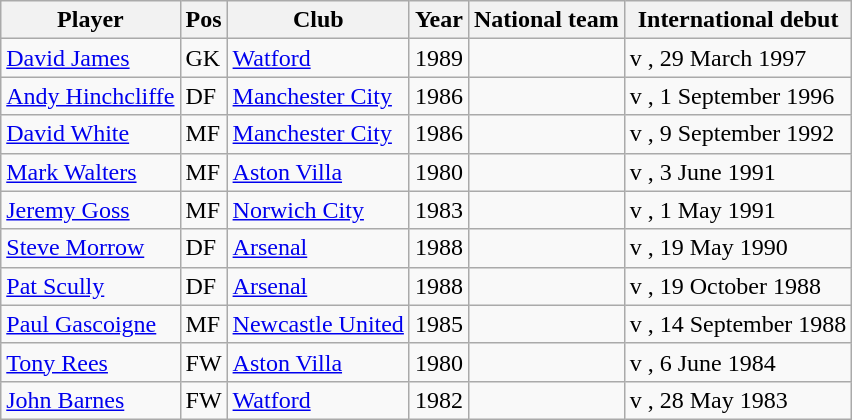<table class="wikitable sortable">
<tr>
<th>Player</th>
<th>Pos</th>
<th>Club</th>
<th>Year</th>
<th>National team</th>
<th>International debut</th>
</tr>
<tr>
<td><a href='#'>David James</a></td>
<td>GK</td>
<td><a href='#'>Watford</a></td>
<td>1989</td>
<td></td>
<td>v , 29 March 1997</td>
</tr>
<tr>
<td><a href='#'>Andy Hinchcliffe</a></td>
<td>DF</td>
<td><a href='#'>Manchester City</a></td>
<td>1986</td>
<td></td>
<td>v , 1 September 1996</td>
</tr>
<tr>
<td><a href='#'>David White</a></td>
<td>MF</td>
<td><a href='#'>Manchester City</a></td>
<td>1986</td>
<td></td>
<td>v , 9 September 1992</td>
</tr>
<tr>
<td><a href='#'>Mark Walters</a></td>
<td>MF</td>
<td><a href='#'>Aston Villa</a></td>
<td>1980</td>
<td></td>
<td>v , 3 June 1991</td>
</tr>
<tr>
<td><a href='#'>Jeremy Goss</a></td>
<td>MF</td>
<td><a href='#'>Norwich City</a></td>
<td>1983</td>
<td></td>
<td>v , 1 May 1991</td>
</tr>
<tr>
<td><a href='#'>Steve Morrow</a></td>
<td>DF</td>
<td><a href='#'>Arsenal</a></td>
<td>1988</td>
<td></td>
<td>v , 19 May 1990</td>
</tr>
<tr>
<td><a href='#'>Pat Scully</a></td>
<td>DF</td>
<td><a href='#'>Arsenal</a></td>
<td>1988</td>
<td></td>
<td>v , 19 October 1988</td>
</tr>
<tr>
<td><a href='#'>Paul Gascoigne</a></td>
<td>MF</td>
<td><a href='#'>Newcastle United</a></td>
<td>1985</td>
<td></td>
<td>v , 14 September 1988</td>
</tr>
<tr>
<td><a href='#'>Tony Rees</a></td>
<td>FW</td>
<td><a href='#'>Aston Villa</a></td>
<td>1980</td>
<td></td>
<td>v , 6 June 1984</td>
</tr>
<tr>
<td><a href='#'>John Barnes</a></td>
<td>FW</td>
<td><a href='#'>Watford</a></td>
<td>1982</td>
<td></td>
<td>v , 28 May 1983</td>
</tr>
</table>
